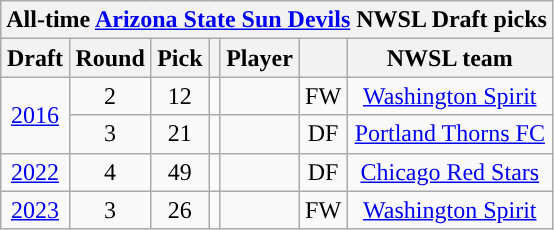<table class="wikitable sortable" style="text-align: center;">
<tr>
<th colspan="7" style="background:#">All-time <a href='#'><span>Arizona State Sun Devils</span></a> NWSL Draft picks</th>
</tr>
<tr>
<th scope="col">Draft</th>
<th scope="col">Round</th>
<th scope="col">Pick</th>
<th scope="col"></th>
<th scope="col">Player</th>
<th scope="col"></th>
<th scope="col">NWSL team</th>
</tr>
<tr>
<td rowspan="2"><a href='#'>2016</a></td>
<td>2</td>
<td>12</td>
<td></td>
<td></td>
<td>FW</td>
<td><a href='#'>Washington Spirit</a></td>
</tr>
<tr>
<td>3</td>
<td>21</td>
<td></td>
<td></td>
<td>DF</td>
<td><a href='#'>Portland Thorns FC</a></td>
</tr>
<tr>
<td><a href='#'>2022</a></td>
<td>4</td>
<td>49</td>
<td></td>
<td></td>
<td>DF</td>
<td><a href='#'>Chicago Red Stars</a></td>
</tr>
<tr>
<td><a href='#'>2023</a></td>
<td>3</td>
<td>26</td>
<td></td>
<td></td>
<td>FW</td>
<td><a href='#'>Washington Spirit</a></td>
</tr>
</table>
